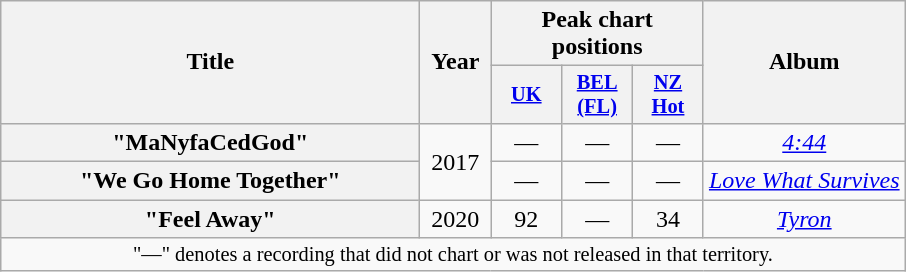<table class="wikitable plainrowheaders" style="text-align:center;">
<tr>
<th scope="col" rowspan="2" style="width:17em;">Title</th>
<th scope="col" rowspan="2" style="width:2.5em;">Year</th>
<th scope="col" colspan="3">Peak chart positions</th>
<th scope="col" rowspan="2">Album</th>
</tr>
<tr>
<th scope="col" style="width:3em;font-size:85%;"><a href='#'>UK</a><br></th>
<th scope="col" style="width:3em;font-size:85%;"><a href='#'>BEL<br>(FL)</a><br></th>
<th scope="col" style="width:3em;font-size:85%;"><a href='#'>NZ<br>Hot</a><br></th>
</tr>
<tr>
<th scope="row">"MaNyfaCedGod"<br></th>
<td rowspan="2">2017</td>
<td>—</td>
<td>—</td>
<td>—</td>
<td><em><a href='#'>4:44</a></em></td>
</tr>
<tr>
<th scope="row">"We Go Home Together"<br></th>
<td>—</td>
<td>—</td>
<td>—</td>
<td><em><a href='#'>Love What Survives</a></em></td>
</tr>
<tr>
<th scope="row">"Feel Away"<br></th>
<td>2020</td>
<td>92</td>
<td>—</td>
<td>34</td>
<td><em><a href='#'>Tyron</a></em></td>
</tr>
<tr>
<td colspan="18" style="font-size:85%;">"—" denotes a recording that did not chart or was not released in that territory.</td>
</tr>
</table>
